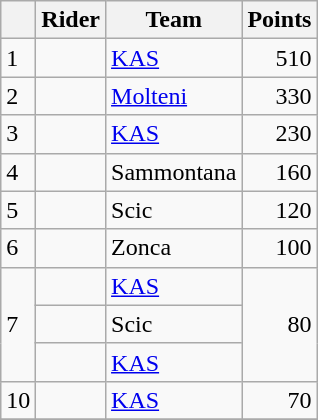<table class="wikitable">
<tr>
<th></th>
<th>Rider</th>
<th>Team</th>
<th>Points</th>
</tr>
<tr>
<td>1</td>
<td> </td>
<td><a href='#'>KAS</a></td>
<td align=right>510</td>
</tr>
<tr>
<td>2</td>
<td> </td>
<td><a href='#'>Molteni</a></td>
<td align=right>330</td>
</tr>
<tr>
<td>3</td>
<td></td>
<td><a href='#'>KAS</a></td>
<td align=right>230</td>
</tr>
<tr>
<td>4</td>
<td></td>
<td>Sammontana</td>
<td align=right>160</td>
</tr>
<tr>
<td>5</td>
<td></td>
<td>Scic</td>
<td align=right>120</td>
</tr>
<tr>
<td>6</td>
<td></td>
<td>Zonca</td>
<td align=right>100</td>
</tr>
<tr>
<td rowspan="3">7</td>
<td></td>
<td><a href='#'>KAS</a></td>
<td align=right rowspan="3">80</td>
</tr>
<tr>
<td></td>
<td>Scic</td>
</tr>
<tr>
<td></td>
<td><a href='#'>KAS</a></td>
</tr>
<tr>
<td>10</td>
<td></td>
<td><a href='#'>KAS</a></td>
<td align=right>70</td>
</tr>
<tr>
</tr>
</table>
